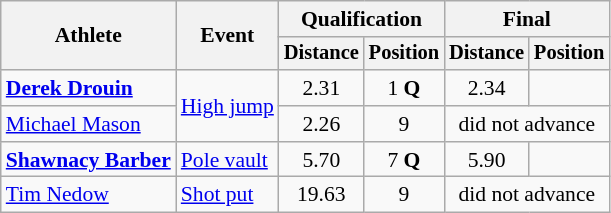<table class=wikitable style="font-size:90%">
<tr>
<th rowspan="2">Athlete</th>
<th rowspan="2">Event</th>
<th colspan="2">Qualification</th>
<th colspan="2">Final</th>
</tr>
<tr style="font-size:95%">
<th>Distance</th>
<th>Position</th>
<th>Distance</th>
<th>Position</th>
</tr>
<tr style=text-align:center>
<td style=text-align:left><strong><a href='#'>Derek Drouin</a></strong></td>
<td style=text-align:left rowspan=2><a href='#'>High jump</a></td>
<td>2.31</td>
<td>1 <strong>Q</strong></td>
<td>2.34</td>
<td><strong></strong></td>
</tr>
<tr style=text-align:center>
<td style=text-align:left><a href='#'>Michael Mason</a></td>
<td>2.26</td>
<td>9</td>
<td colspan=2>did not advance</td>
</tr>
<tr style=text-align:center>
<td style=text-align:left><strong><a href='#'>Shawnacy Barber</a></strong></td>
<td style=text-align:left><a href='#'>Pole vault</a></td>
<td>5.70</td>
<td>7 <strong>Q</strong></td>
<td>5.90</td>
<td><strong></strong></td>
</tr>
<tr style=text-align:center>
<td style=text-align:left><a href='#'>Tim Nedow</a></td>
<td style=text-align:left><a href='#'>Shot put</a></td>
<td>19.63</td>
<td>9</td>
<td colspan=2>did not advance</td>
</tr>
</table>
